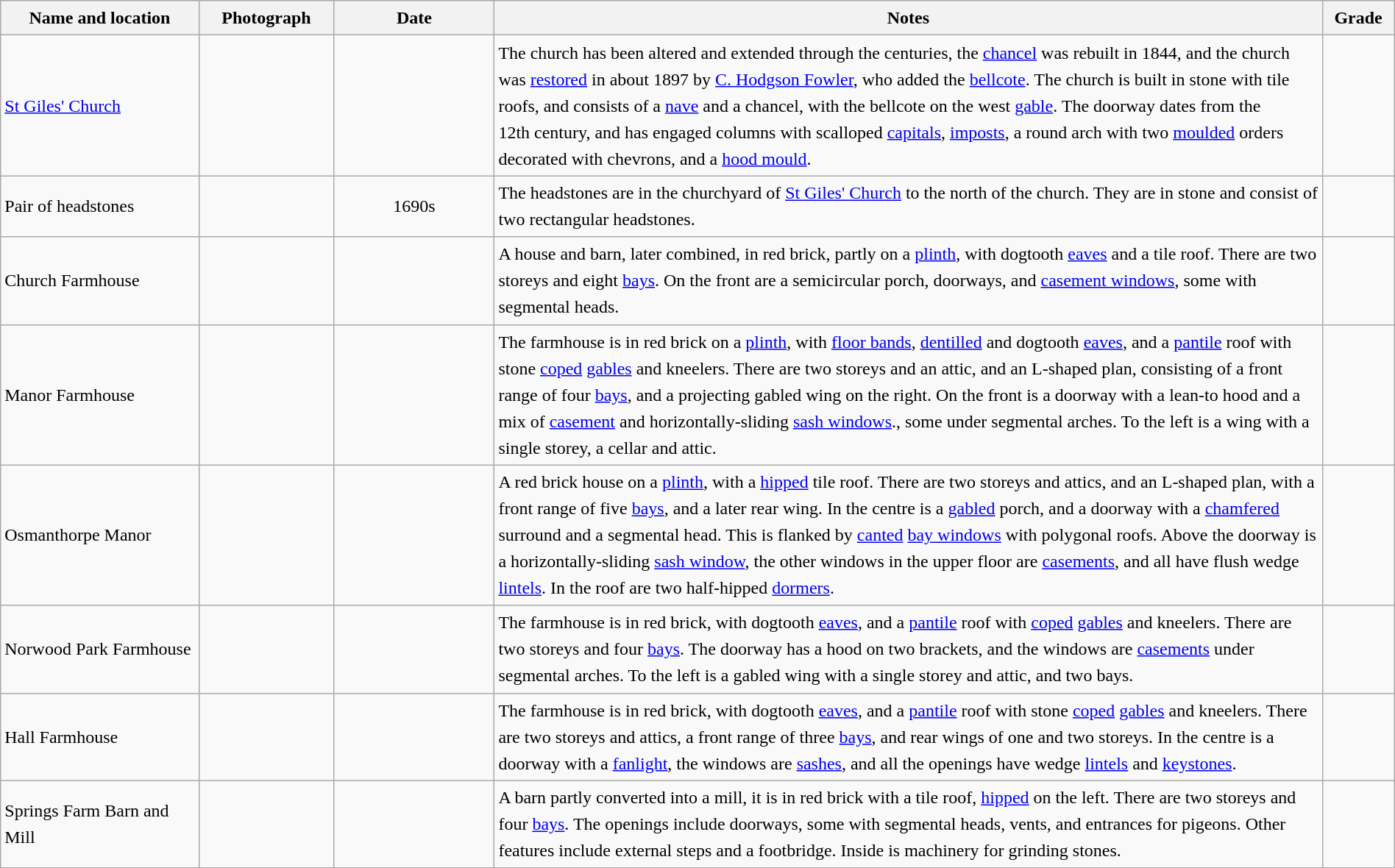<table class="wikitable sortable plainrowheaders" style="width:100%; border:0px; text-align:left; line-height:150%">
<tr>
<th scope="col"  style="width:150px">Name and location</th>
<th scope="col"  style="width:100px" class="unsortable">Photograph</th>
<th scope="col"  style="width:120px">Date</th>
<th scope="col"  style="width:650px" class="unsortable">Notes</th>
<th scope="col"  style="width:50px">Grade</th>
</tr>
<tr>
<td><a href='#'>St Giles' Church</a><br><small></small></td>
<td></td>
<td align="center"></td>
<td>The church has been altered and extended through the centuries, the <a href='#'>chancel</a> was rebuilt in 1844, and the church was <a href='#'>restored</a> in about 1897 by <a href='#'>C. Hodgson Fowler</a>, who added the <a href='#'>bellcote</a>.  The church is built in stone with tile roofs, and consists of a <a href='#'>nave</a> and a chancel, with the bellcote on the west <a href='#'>gable</a>.  The doorway dates from the 12th century, and has engaged columns with scalloped <a href='#'>capitals</a>, <a href='#'>imposts</a>, a round arch with two <a href='#'>moulded</a> orders decorated with chevrons, and a <a href='#'>hood mould</a>.</td>
<td align="center" ></td>
</tr>
<tr>
<td>Pair of headstones<br><small></small></td>
<td></td>
<td align="center">1690s</td>
<td>The headstones are in the churchyard of <a href='#'>St Giles' Church</a> to the north of the church.  They are in stone and consist of two rectangular headstones.</td>
<td align="center" ></td>
</tr>
<tr>
<td>Church Farmhouse<br><small></small></td>
<td></td>
<td align="center"></td>
<td>A house and barn, later combined, in red brick, partly on a <a href='#'>plinth</a>, with dogtooth <a href='#'>eaves</a> and a tile roof.  There are two storeys and eight <a href='#'>bays</a>.  On the front are a semicircular porch, doorways, and <a href='#'>casement windows</a>, some with segmental heads.</td>
<td align="center" ></td>
</tr>
<tr>
<td>Manor Farmhouse<br><small></small></td>
<td></td>
<td align="center"></td>
<td>The farmhouse is in red brick on a <a href='#'>plinth</a>, with <a href='#'>floor bands</a>, <a href='#'>dentilled</a> and dogtooth <a href='#'>eaves</a>, and a <a href='#'>pantile</a> roof with stone <a href='#'>coped</a> <a href='#'>gables</a> and kneelers.  There are two storeys and an attic, and an L-shaped plan, consisting of a front range of four <a href='#'>bays</a>, and a projecting gabled wing on the right.  On the front is a doorway with a lean-to hood and a mix of <a href='#'>casement</a> and horizontally-sliding <a href='#'>sash windows</a>., some under segmental arches.  To the left is a wing with a single storey, a cellar and attic.</td>
<td align="center" ></td>
</tr>
<tr>
<td>Osmanthorpe Manor<br><small></small></td>
<td></td>
<td align="center"></td>
<td>A red brick house on a <a href='#'>plinth</a>, with a <a href='#'>hipped</a> tile roof.  There are two storeys and attics, and an L-shaped plan, with a front range of five <a href='#'>bays</a>, and a later rear wing.  In the centre is a <a href='#'>gabled</a> porch, and a doorway with a <a href='#'>chamfered</a> surround and a segmental head.  This is flanked by <a href='#'>canted</a> <a href='#'>bay windows</a> with polygonal roofs.  Above the doorway is a horizontally-sliding <a href='#'>sash window</a>, the other windows in the upper floor are <a href='#'>casements</a>, and all have flush wedge <a href='#'>lintels</a>.  In the roof are two half-hipped <a href='#'>dormers</a>.</td>
<td align="center" ></td>
</tr>
<tr>
<td>Norwood Park Farmhouse<br><small></small></td>
<td></td>
<td align="center"></td>
<td>The farmhouse is in red brick, with dogtooth <a href='#'>eaves</a>, and a <a href='#'>pantile</a> roof with <a href='#'>coped</a> <a href='#'>gables</a> and kneelers.  There are two storeys and four <a href='#'>bays</a>.  The doorway has a hood on two brackets, and the windows are <a href='#'>casements</a> under segmental arches.  To the left is a gabled wing with a single storey and attic, and two bays.</td>
<td align="center" ></td>
</tr>
<tr>
<td>Hall Farmhouse<br><small></small></td>
<td></td>
<td align="center"></td>
<td>The farmhouse is in red brick, with dogtooth <a href='#'>eaves</a>, and a <a href='#'>pantile</a> roof with stone <a href='#'>coped</a> <a href='#'>gables</a> and kneelers.  There are two storeys and attics, a front range of three <a href='#'>bays</a>, and rear wings of one and two storeys.  In the centre is a doorway with a <a href='#'>fanlight</a>, the windows are <a href='#'>sashes</a>, and all the openings have wedge <a href='#'>lintels</a> and <a href='#'>keystones</a>.</td>
<td align="center" ></td>
</tr>
<tr>
<td>Springs Farm Barn and Mill<br><small></small></td>
<td></td>
<td align="center"></td>
<td>A barn partly converted into a mill, it is in red brick with a tile roof, <a href='#'>hipped</a> on the left.  There are two storeys and four <a href='#'>bays</a>.  The openings include doorways, some with segmental heads, vents, and entrances for pigeons.  Other features include external steps and a footbridge.  Inside is machinery for grinding stones.</td>
<td align="center" ></td>
</tr>
<tr>
</tr>
</table>
